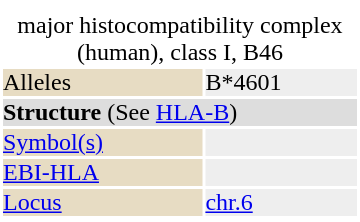<table id="drugInfoBox" style="float: right; clear: right; margin: 0 0 0.5em 1em; background: #ffffff;" class="toccolours" border=0 cellpadding=0 align=right width="240px">
<tr>
<td align="center" colspan="3"></td>
</tr>
<tr style="text-align: center; line-height: 1.00;background:#eeeeee">
<td colspan="3" color="white"></td>
</tr>
<tr>
<td align="center" colspan="2"></td>
</tr>
<tr>
<td align="center" colspan="2"><div>major histocompatibility complex (human), class I, B46</div></td>
</tr>
<tr>
<td bgcolor="#e7dcc3">Alleles</td>
<td bgcolor="#eeeeee">B*4601 <br></td>
</tr>
<tr>
<td colspan="2" bgcolor="#dddddd"><strong>Structure</strong> (See <a href='#'>HLA-B</a>)</td>
</tr>
<tr>
<td bgcolor="#e7dcc3"><a href='#'>Symbol(s)</a></td>
<td bgcolor="#eeeeee"></td>
</tr>
<tr>
<td bgcolor="#e7dcc3"><a href='#'>EBI-HLA</a></td>
<td bgcolor="#eeeeee"></td>
</tr>
<tr>
<td bgcolor="#e7dcc3"><a href='#'>Locus</a></td>
<td bgcolor="#eeeeee"><a href='#'>chr.6</a> <em></em></td>
</tr>
<tr>
</tr>
</table>
